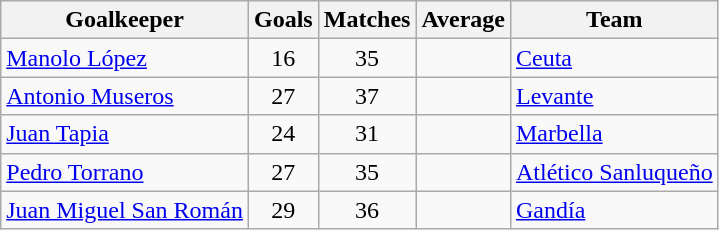<table class="wikitable sortable">
<tr>
<th>Goalkeeper</th>
<th>Goals</th>
<th>Matches</th>
<th>Average</th>
<th>Team</th>
</tr>
<tr>
<td> <a href='#'>Manolo López</a></td>
<td style="text-align:center;">16</td>
<td style="text-align:center;">35</td>
<td style="text-align:center;"></td>
<td><a href='#'>Ceuta</a></td>
</tr>
<tr>
<td> <a href='#'>Antonio Museros</a></td>
<td style="text-align:center;">27</td>
<td style="text-align:center;">37</td>
<td style="text-align:center;"></td>
<td><a href='#'>Levante</a></td>
</tr>
<tr>
<td> <a href='#'>Juan Tapia</a></td>
<td style="text-align:center;">24</td>
<td style="text-align:center;">31</td>
<td style="text-align:center;"></td>
<td><a href='#'>Marbella</a></td>
</tr>
<tr>
<td> <a href='#'>Pedro Torrano</a></td>
<td style="text-align:center;">27</td>
<td style="text-align:center;">35</td>
<td style="text-align:center;"></td>
<td><a href='#'>Atlético Sanluqueño</a></td>
</tr>
<tr>
<td> <a href='#'>Juan Miguel San Román</a></td>
<td style="text-align:center;">29</td>
<td style="text-align:center;">36</td>
<td style="text-align:center;"></td>
<td><a href='#'>Gandía</a></td>
</tr>
</table>
